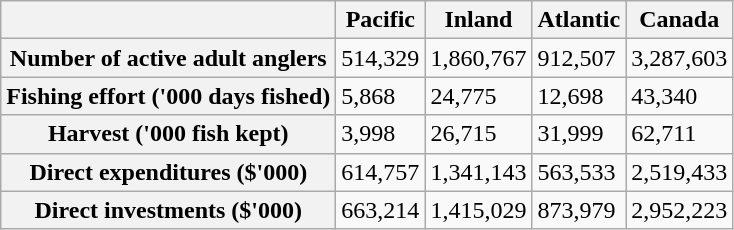<table class="wikitable">
<tr>
<th></th>
<th>Pacific</th>
<th>Inland</th>
<th>Atlantic</th>
<th>Canada</th>
</tr>
<tr>
<th>Number of active adult anglers</th>
<td>514,329</td>
<td>1,860,767</td>
<td>912,507</td>
<td>3,287,603</td>
</tr>
<tr>
<th>Fishing effort ('000 days fished)</th>
<td>5,868</td>
<td>24,775</td>
<td>12,698</td>
<td>43,340</td>
</tr>
<tr>
<th>Harvest ('000 fish kept)</th>
<td>3,998</td>
<td>26,715</td>
<td>31,999</td>
<td>62,711</td>
</tr>
<tr>
<th>Direct expenditures ($'000)</th>
<td>614,757</td>
<td>1,341,143</td>
<td>563,533</td>
<td>2,519,433</td>
</tr>
<tr>
<th>Direct investments ($'000)</th>
<td>663,214</td>
<td>1,415,029</td>
<td>873,979</td>
<td>2,952,223</td>
</tr>
</table>
